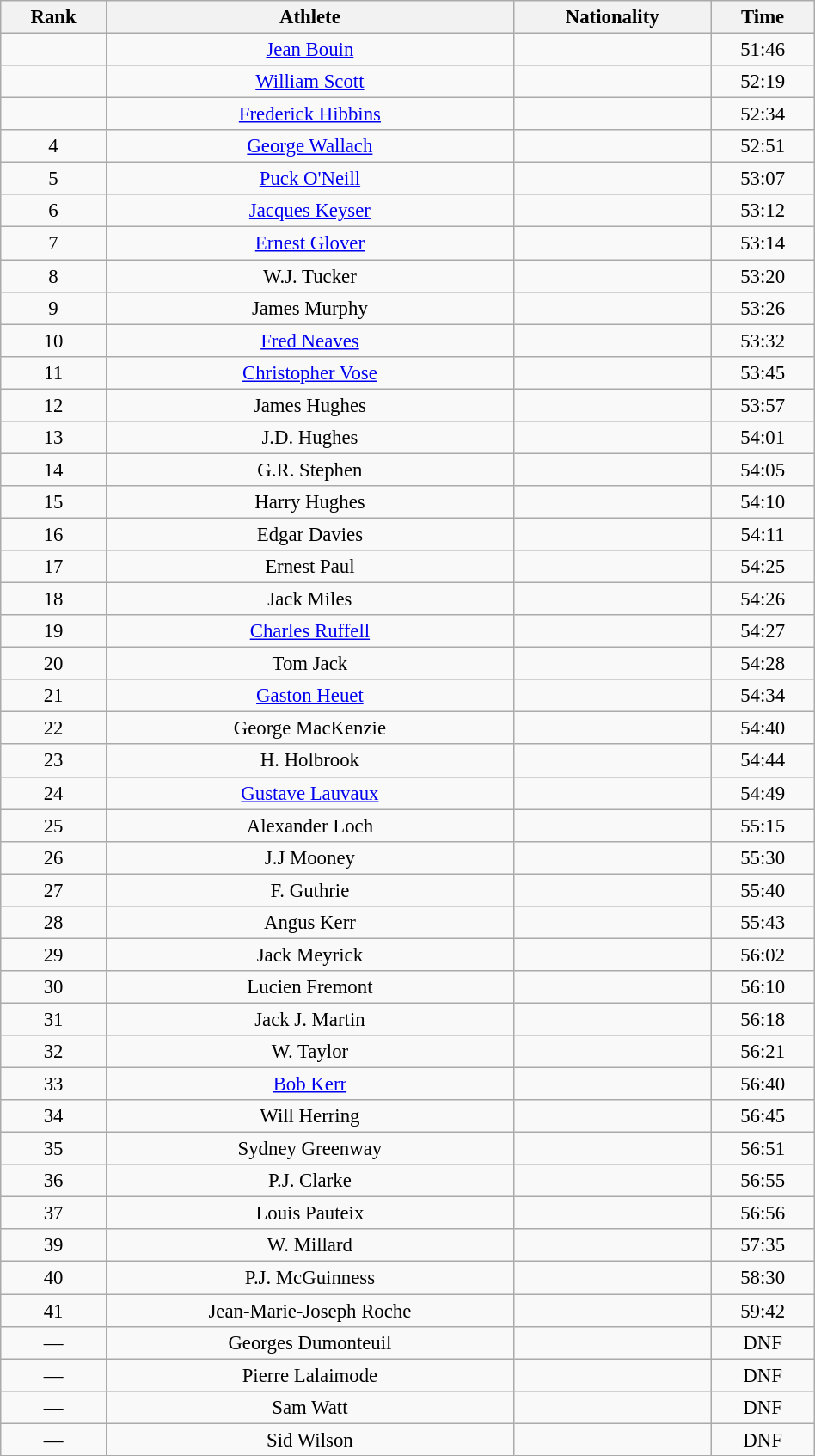<table class="wikitable sortable" style=" text-align:center; font-size:95%;" width="50%">
<tr>
<th>Rank</th>
<th>Athlete</th>
<th>Nationality</th>
<th>Time</th>
</tr>
<tr>
<td align=center></td>
<td><a href='#'>Jean Bouin</a></td>
<td></td>
<td>51:46</td>
</tr>
<tr>
<td align=center></td>
<td><a href='#'>William Scott</a></td>
<td></td>
<td>52:19</td>
</tr>
<tr>
<td align=center></td>
<td><a href='#'>Frederick Hibbins</a></td>
<td></td>
<td>52:34</td>
</tr>
<tr>
<td align=center>4</td>
<td><a href='#'>George Wallach</a></td>
<td></td>
<td>52:51</td>
</tr>
<tr>
<td align=center>5</td>
<td><a href='#'>Puck O'Neill</a></td>
<td></td>
<td>53:07</td>
</tr>
<tr>
<td align=center>6</td>
<td><a href='#'>Jacques Keyser</a></td>
<td></td>
<td>53:12</td>
</tr>
<tr>
<td align=center>7</td>
<td><a href='#'>Ernest Glover</a></td>
<td></td>
<td>53:14</td>
</tr>
<tr>
<td align=center>8</td>
<td>W.J. Tucker</td>
<td></td>
<td>53:20</td>
</tr>
<tr>
<td align=center>9</td>
<td>James Murphy</td>
<td></td>
<td>53:26</td>
</tr>
<tr>
<td align=center>10</td>
<td><a href='#'>Fred Neaves</a></td>
<td></td>
<td>53:32</td>
</tr>
<tr>
<td align=center>11</td>
<td><a href='#'>Christopher Vose</a></td>
<td></td>
<td>53:45</td>
</tr>
<tr>
<td align=center>12</td>
<td>James Hughes</td>
<td></td>
<td>53:57</td>
</tr>
<tr>
<td align=center>13</td>
<td>J.D. Hughes</td>
<td></td>
<td>54:01</td>
</tr>
<tr>
<td align=center>14</td>
<td>G.R. Stephen</td>
<td></td>
<td>54:05</td>
</tr>
<tr>
<td align=center>15</td>
<td>Harry Hughes</td>
<td></td>
<td>54:10</td>
</tr>
<tr>
<td align=center>16</td>
<td>Edgar Davies</td>
<td></td>
<td>54:11</td>
</tr>
<tr>
<td align=center>17</td>
<td>Ernest Paul</td>
<td></td>
<td>54:25</td>
</tr>
<tr>
<td align=center>18</td>
<td>Jack Miles</td>
<td></td>
<td>54:26</td>
</tr>
<tr>
<td align=center>19</td>
<td><a href='#'>Charles Ruffell</a></td>
<td></td>
<td>54:27</td>
</tr>
<tr>
<td align=center>20</td>
<td>Tom Jack</td>
<td></td>
<td>54:28</td>
</tr>
<tr>
<td align=center>21</td>
<td><a href='#'>Gaston Heuet</a></td>
<td></td>
<td>54:34</td>
</tr>
<tr>
<td align=center>22</td>
<td>George MacKenzie</td>
<td></td>
<td>54:40</td>
</tr>
<tr>
<td align=center>23</td>
<td>H. Holbrook</td>
<td></td>
<td>54:44</td>
</tr>
<tr>
<td align=center>24</td>
<td><a href='#'>Gustave Lauvaux</a></td>
<td></td>
<td>54:49</td>
</tr>
<tr>
<td align=center>25</td>
<td>Alexander Loch</td>
<td></td>
<td>55:15</td>
</tr>
<tr>
<td align=center>26</td>
<td>J.J Mooney</td>
<td></td>
<td>55:30</td>
</tr>
<tr>
<td align=center>27</td>
<td>F. Guthrie</td>
<td></td>
<td>55:40</td>
</tr>
<tr>
<td align=center>28</td>
<td>Angus Kerr</td>
<td></td>
<td>55:43</td>
</tr>
<tr>
<td align=center>29</td>
<td>Jack Meyrick</td>
<td></td>
<td>56:02</td>
</tr>
<tr>
<td align=center>30</td>
<td>Lucien Fremont</td>
<td></td>
<td>56:10</td>
</tr>
<tr>
<td align=center>31</td>
<td>Jack J. Martin</td>
<td></td>
<td>56:18</td>
</tr>
<tr>
<td align=center>32</td>
<td>W. Taylor</td>
<td></td>
<td>56:21</td>
</tr>
<tr>
<td align=center>33</td>
<td><a href='#'>Bob Kerr</a></td>
<td></td>
<td>56:40</td>
</tr>
<tr>
<td align=center>34</td>
<td>Will Herring</td>
<td></td>
<td>56:45</td>
</tr>
<tr>
<td align=center>35</td>
<td>Sydney Greenway</td>
<td></td>
<td>56:51</td>
</tr>
<tr>
<td align=center>36</td>
<td>P.J. Clarke</td>
<td></td>
<td>56:55</td>
</tr>
<tr>
<td align=center>37</td>
<td>Louis Pauteix</td>
<td></td>
<td>56:56</td>
</tr>
<tr>
<td align=center>39</td>
<td>W. Millard</td>
<td></td>
<td>57:35</td>
</tr>
<tr>
<td align=center>40</td>
<td>P.J. McGuinness</td>
<td></td>
<td>58:30</td>
</tr>
<tr>
<td align=center>41</td>
<td>Jean-Marie-Joseph Roche</td>
<td></td>
<td>59:42</td>
</tr>
<tr>
<td align=center>—</td>
<td>Georges Dumonteuil</td>
<td></td>
<td>DNF</td>
</tr>
<tr>
<td align=center>—</td>
<td>Pierre Lalaimode</td>
<td></td>
<td>DNF</td>
</tr>
<tr>
<td align=center>—</td>
<td>Sam Watt</td>
<td></td>
<td>DNF</td>
</tr>
<tr>
<td align=center>—</td>
<td>Sid Wilson</td>
<td></td>
<td>DNF</td>
</tr>
</table>
